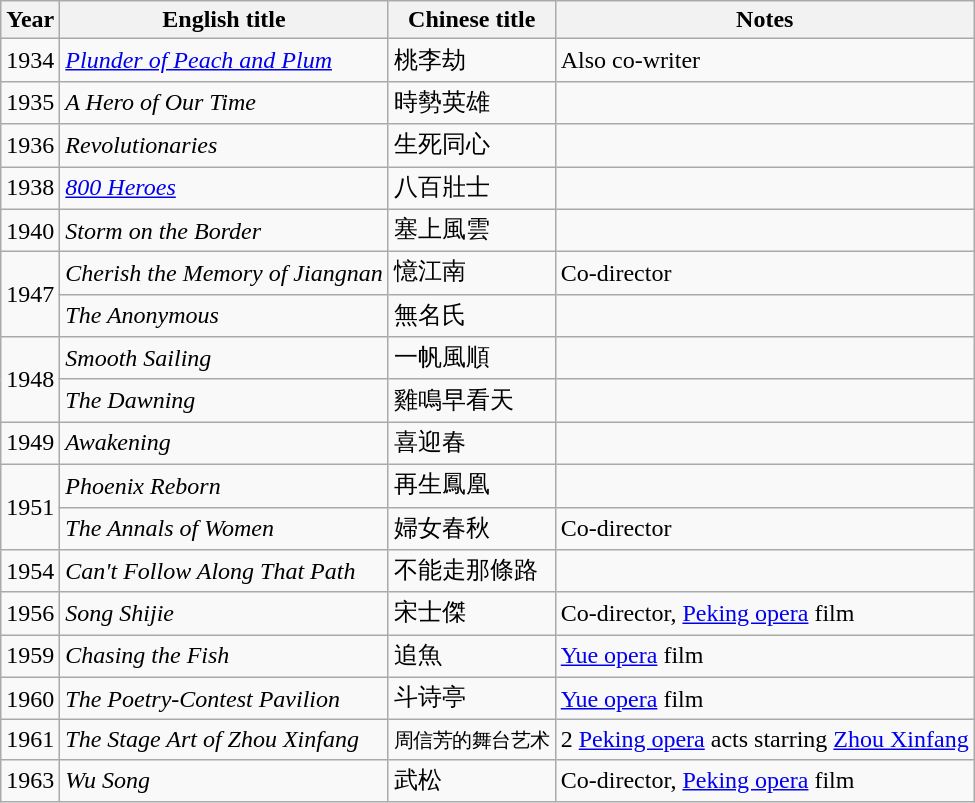<table class="wikitable sortable">
<tr>
<th>Year</th>
<th>English title</th>
<th>Chinese title</th>
<th class="unsortable">Notes</th>
</tr>
<tr>
<td>1934</td>
<td><em><a href='#'>Plunder of Peach and Plum</a></em></td>
<td>桃李劫</td>
<td>Also co-writer</td>
</tr>
<tr>
<td>1935</td>
<td><em>A Hero of Our Time</em></td>
<td>時勢英雄</td>
<td></td>
</tr>
<tr>
<td>1936</td>
<td><em>Revolutionaries</em></td>
<td>生死同心</td>
<td></td>
</tr>
<tr>
<td>1938</td>
<td><em><a href='#'>800 Heroes</a></em></td>
<td>八百壯士</td>
<td></td>
</tr>
<tr>
<td>1940</td>
<td><em>Storm on the Border</em></td>
<td>塞上風雲</td>
<td></td>
</tr>
<tr>
<td rowspan=2>1947</td>
<td><em>Cherish the Memory of Jiangnan</em></td>
<td>憶江南</td>
<td>Co-director</td>
</tr>
<tr>
<td><em>The Anonymous</em></td>
<td>無名氏</td>
<td></td>
</tr>
<tr>
<td rowspan=2>1948</td>
<td><em>Smooth Sailing</em></td>
<td>一帆風順</td>
<td></td>
</tr>
<tr>
<td><em>The Dawning</em></td>
<td>雞鳴早看天</td>
<td></td>
</tr>
<tr>
<td>1949</td>
<td><em>Awakening</em></td>
<td>喜迎春</td>
<td></td>
</tr>
<tr>
<td rowspan=2>1951</td>
<td><em>Phoenix Reborn</em></td>
<td>再生鳳凰</td>
<td></td>
</tr>
<tr>
<td><em>The Annals of Women</em></td>
<td>婦女春秋</td>
<td>Co-director</td>
</tr>
<tr>
<td>1954</td>
<td><em>Can't Follow Along That Path</em></td>
<td>不能走那條路</td>
<td></td>
</tr>
<tr>
<td>1956</td>
<td><em>Song Shijie</em></td>
<td>宋士傑</td>
<td>Co-director, <a href='#'>Peking opera</a> film</td>
</tr>
<tr>
<td>1959</td>
<td><em>Chasing the Fish</em></td>
<td>追魚</td>
<td><a href='#'>Yue opera</a> film</td>
</tr>
<tr>
<td>1960</td>
<td><em>The Poetry-Contest Pavilion</em></td>
<td>斗诗亭</td>
<td><a href='#'>Yue opera</a> film</td>
</tr>
<tr>
<td>1961</td>
<td><em>The Stage Art of Zhou Xinfang</em></td>
<td><small>周信芳的舞台艺术</small></td>
<td>2 <a href='#'>Peking opera</a> acts starring <a href='#'>Zhou Xinfang</a></td>
</tr>
<tr>
<td>1963</td>
<td><em>Wu Song</em></td>
<td>武松</td>
<td>Co-director, <a href='#'>Peking opera</a> film</td>
</tr>
</table>
